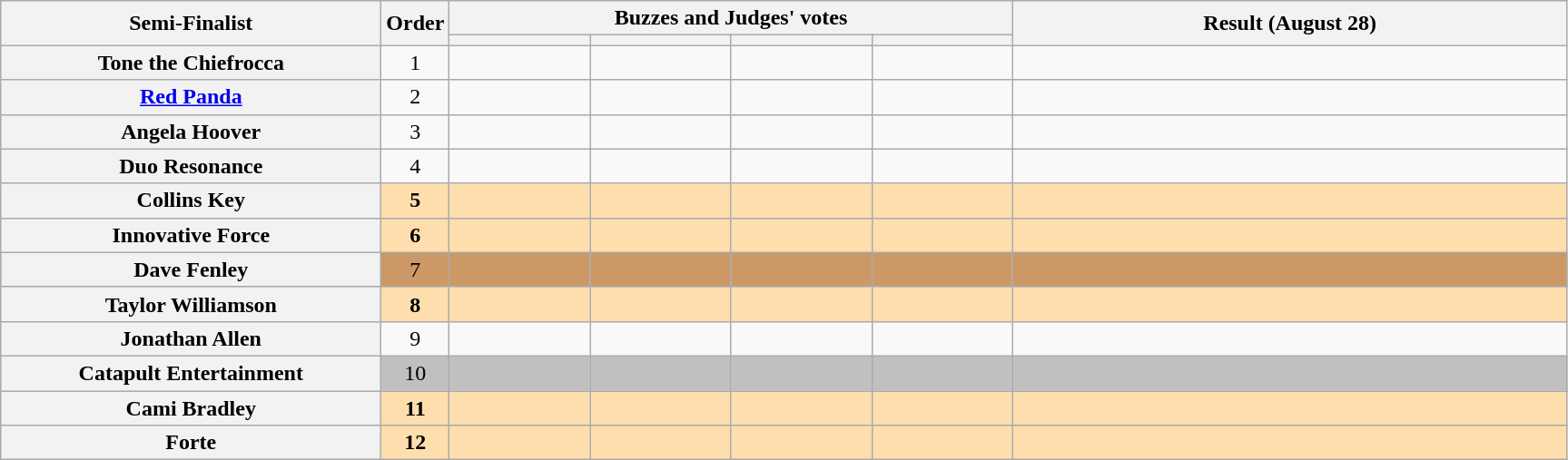<table class="wikitable plainrowheaders sortable" style="text-align:center;">
<tr>
<th scope="col" rowspan="2" class="unsortable" style="width:17em;">Semi-Finalist</th>
<th scope="col" rowspan="2" style="width:1em;">Order</th>
<th scope="col" colspan="4" class="unsortable" style="width:24em;">Buzzes and Judges' votes</th>
<th scope="col" rowspan="2" style="width:25em;">Result (August 28)</th>
</tr>
<tr>
<th scope="col" class="unsortable" style="width:6em;"></th>
<th scope="col" class="unsortable" style="width:6em;"></th>
<th scope="col" class="unsortable" style="width:6em;"></th>
<th scope="col" class="unsortable" style="width:6em;"></th>
</tr>
<tr>
<th scope="row">Tone the Chiefrocca</th>
<td>1</td>
<td style="text-align:center;"></td>
<td style="text-align:center;"></td>
<td style="text-align:center;"></td>
<td style="text-align:center;"></td>
<td></td>
</tr>
<tr>
<th scope="row"><a href='#'>Red Panda</a></th>
<td>2</td>
<td style="text-align:center;"></td>
<td style="text-align:center;"></td>
<td style="text-align:center;"></td>
<td style="text-align:center;"></td>
<td></td>
</tr>
<tr>
<th scope="row">Angela Hoover</th>
<td>3</td>
<td style="text-align:center;"></td>
<td style="text-align:center;"></td>
<td style="text-align:center;"></td>
<td style="text-align:center;"></td>
<td></td>
</tr>
<tr>
<th scope="row">Duo Resonance</th>
<td>4</td>
<td style="text-align:center;"></td>
<td style="text-align:center;"></td>
<td style="text-align:center;"></td>
<td style="text-align:center;"></td>
<td></td>
</tr>
<tr style="background:NavajoWhite">
<th scope="row"><strong>Collins Key</strong></th>
<td><strong>5</strong></td>
<td style="text-align:center;"></td>
<td style="text-align:center;"></td>
<td style="text-align:center;"></td>
<td style="text-align:center;"></td>
<td><strong></strong></td>
</tr>
<tr style="background:NavajoWhite">
<th scope="row"><strong>Innovative Force</strong></th>
<td><strong>6</strong></td>
<td style="text-align:center;"></td>
<td style="text-align:center;"></td>
<td style="text-align:center;"></td>
<td style="text-align:center;"></td>
<td><strong></strong></td>
</tr>
<tr style="background:#c96">
<th scope="row">Dave Fenley</th>
<td>7</td>
<td style="text-align:center;"></td>
<td style="text-align:center;"></td>
<td style="text-align:center;"></td>
<td style="text-align:center;"></td>
<td></td>
</tr>
<tr style="background:NavajoWhite">
<th scope="row"><strong>Taylor Williamson</strong></th>
<td><strong>8</strong></td>
<td style="text-align:center;"></td>
<td style="text-align:center;"></td>
<td style="text-align:center;"></td>
<td style="text-align:center;"></td>
<td><strong></strong></td>
</tr>
<tr>
<th scope="row">Jonathan Allen</th>
<td>9</td>
<td style="text-align:center;"></td>
<td style="text-align:center;"></td>
<td style="text-align:center;"></td>
<td style="text-align:center;"></td>
<td></td>
</tr>
<tr style="background:silver">
<th scope="row">Catapult Entertainment</th>
<td>10</td>
<td style="text-align:center;"></td>
<td style="text-align:center;"></td>
<td style="text-align:center;"></td>
<td style="text-align:center;"></td>
<td><strong></strong></td>
</tr>
<tr style="background:NavajoWhite">
<th scope="row"><strong>Cami Bradley</strong></th>
<td><strong>11</strong></td>
<td style="text-align:center;"></td>
<td style="text-align:center;"></td>
<td style="text-align:center;"></td>
<td style="text-align:center;"></td>
<td><strong></strong></td>
</tr>
<tr style="background:NavajoWhite">
<th scope="row"><strong>Forte</strong></th>
<td><strong>12</strong></td>
<td style="text-align:center;"></td>
<td style="text-align:center;"></td>
<td style="text-align:center;"></td>
<td style="text-align:center;"></td>
<td><strong></strong></td>
</tr>
</table>
